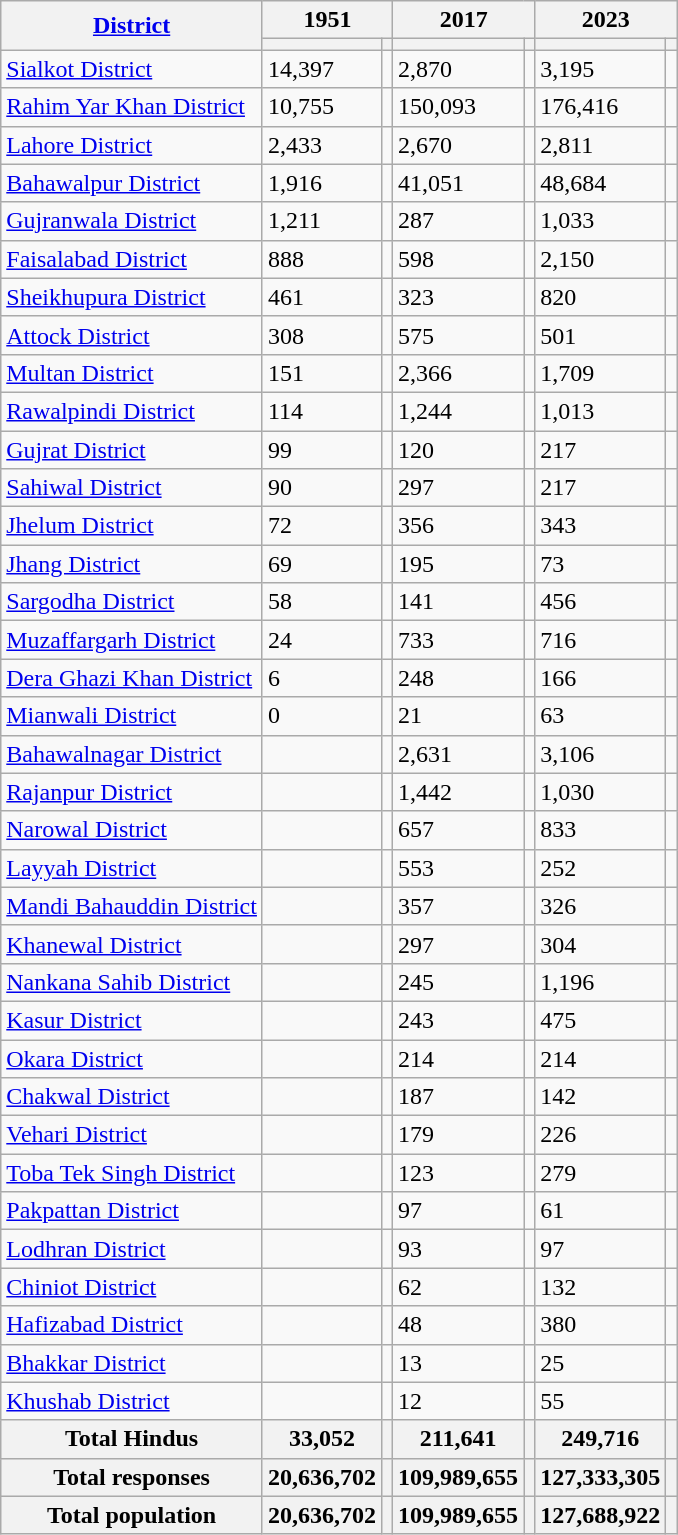<table class="wikitable sortable">
<tr>
<th rowspan="2"><a href='#'>District</a></th>
<th colspan="2">1951</th>
<th colspan="2">2017</th>
<th colspan="2">2023</th>
</tr>
<tr>
<th><a href='#'></a></th>
<th></th>
<th></th>
<th></th>
<th></th>
<th></th>
</tr>
<tr>
<td><a href='#'>Sialkot District</a></td>
<td>14,397</td>
<td></td>
<td>2,870</td>
<td></td>
<td>3,195</td>
<td></td>
</tr>
<tr>
<td><a href='#'>Rahim Yar Khan District</a></td>
<td>10,755</td>
<td></td>
<td>150,093</td>
<td></td>
<td>176,416</td>
<td></td>
</tr>
<tr>
<td><a href='#'>Lahore District</a></td>
<td>2,433</td>
<td></td>
<td>2,670</td>
<td></td>
<td>2,811</td>
<td></td>
</tr>
<tr>
<td><a href='#'>Bahawalpur District</a></td>
<td>1,916</td>
<td></td>
<td>41,051</td>
<td></td>
<td>48,684</td>
<td></td>
</tr>
<tr>
<td><a href='#'>Gujranwala District</a></td>
<td>1,211</td>
<td></td>
<td>287</td>
<td></td>
<td>1,033</td>
<td></td>
</tr>
<tr>
<td><a href='#'>Faisalabad District</a></td>
<td>888</td>
<td></td>
<td>598</td>
<td></td>
<td>2,150</td>
<td></td>
</tr>
<tr>
<td><a href='#'>Sheikhupura District</a></td>
<td>461</td>
<td></td>
<td>323</td>
<td></td>
<td>820</td>
<td></td>
</tr>
<tr>
<td><a href='#'>Attock District</a></td>
<td>308</td>
<td></td>
<td>575</td>
<td></td>
<td>501</td>
<td></td>
</tr>
<tr>
<td><a href='#'>Multan District</a></td>
<td>151</td>
<td></td>
<td>2,366</td>
<td></td>
<td>1,709</td>
<td></td>
</tr>
<tr>
<td><a href='#'>Rawalpindi District</a></td>
<td>114</td>
<td></td>
<td>1,244</td>
<td></td>
<td>1,013</td>
<td></td>
</tr>
<tr>
<td><a href='#'>Gujrat District</a></td>
<td>99</td>
<td></td>
<td>120</td>
<td></td>
<td>217</td>
<td></td>
</tr>
<tr>
<td><a href='#'>Sahiwal District</a></td>
<td>90</td>
<td></td>
<td>297</td>
<td></td>
<td>217</td>
<td></td>
</tr>
<tr>
<td><a href='#'>Jhelum District</a></td>
<td>72</td>
<td></td>
<td>356</td>
<td></td>
<td>343</td>
<td></td>
</tr>
<tr>
<td><a href='#'>Jhang District</a></td>
<td>69</td>
<td></td>
<td>195</td>
<td></td>
<td>73</td>
<td></td>
</tr>
<tr>
<td><a href='#'>Sargodha District</a></td>
<td>58</td>
<td></td>
<td>141</td>
<td></td>
<td>456</td>
<td></td>
</tr>
<tr>
<td><a href='#'>Muzaffargarh District</a></td>
<td>24</td>
<td></td>
<td>733</td>
<td></td>
<td>716</td>
<td></td>
</tr>
<tr>
<td><a href='#'>Dera Ghazi Khan District</a></td>
<td>6</td>
<td></td>
<td>248</td>
<td></td>
<td>166</td>
<td></td>
</tr>
<tr>
<td><a href='#'>Mianwali District</a></td>
<td>0</td>
<td></td>
<td>21</td>
<td></td>
<td>63</td>
<td></td>
</tr>
<tr>
<td><a href='#'>Bahawalnagar District</a></td>
<td></td>
<td></td>
<td>2,631</td>
<td></td>
<td>3,106</td>
<td></td>
</tr>
<tr>
<td><a href='#'>Rajanpur District</a></td>
<td></td>
<td></td>
<td>1,442</td>
<td></td>
<td>1,030</td>
<td></td>
</tr>
<tr>
<td><a href='#'>Narowal District</a></td>
<td></td>
<td></td>
<td>657</td>
<td></td>
<td>833</td>
<td></td>
</tr>
<tr>
<td><a href='#'>Layyah District</a></td>
<td></td>
<td></td>
<td>553</td>
<td></td>
<td>252</td>
<td></td>
</tr>
<tr>
<td><a href='#'>Mandi Bahauddin District</a></td>
<td></td>
<td></td>
<td>357</td>
<td></td>
<td>326</td>
<td></td>
</tr>
<tr>
<td><a href='#'>Khanewal District</a></td>
<td></td>
<td></td>
<td>297</td>
<td></td>
<td>304</td>
<td></td>
</tr>
<tr>
<td><a href='#'>Nankana Sahib District</a></td>
<td></td>
<td></td>
<td>245</td>
<td></td>
<td>1,196</td>
<td></td>
</tr>
<tr>
<td><a href='#'>Kasur District</a></td>
<td></td>
<td></td>
<td>243</td>
<td></td>
<td>475</td>
<td></td>
</tr>
<tr>
<td><a href='#'>Okara District</a></td>
<td></td>
<td></td>
<td>214</td>
<td></td>
<td>214</td>
<td></td>
</tr>
<tr>
<td><a href='#'>Chakwal District</a></td>
<td></td>
<td></td>
<td>187</td>
<td></td>
<td>142</td>
<td></td>
</tr>
<tr>
<td><a href='#'>Vehari District</a></td>
<td></td>
<td></td>
<td>179</td>
<td></td>
<td>226</td>
<td></td>
</tr>
<tr>
<td><a href='#'>Toba Tek Singh District</a></td>
<td></td>
<td></td>
<td>123</td>
<td></td>
<td>279</td>
<td></td>
</tr>
<tr>
<td><a href='#'>Pakpattan District</a></td>
<td></td>
<td></td>
<td>97</td>
<td></td>
<td>61</td>
<td></td>
</tr>
<tr>
<td><a href='#'>Lodhran District</a></td>
<td></td>
<td></td>
<td>93</td>
<td></td>
<td>97</td>
<td></td>
</tr>
<tr>
<td><a href='#'>Chiniot District</a></td>
<td></td>
<td></td>
<td>62</td>
<td></td>
<td>132</td>
<td></td>
</tr>
<tr>
<td><a href='#'>Hafizabad District</a></td>
<td></td>
<td></td>
<td>48</td>
<td></td>
<td>380</td>
<td></td>
</tr>
<tr>
<td><a href='#'>Bhakkar District</a></td>
<td></td>
<td></td>
<td>13</td>
<td></td>
<td>25</td>
<td></td>
</tr>
<tr>
<td><a href='#'>Khushab District</a></td>
<td></td>
<td></td>
<td>12</td>
<td></td>
<td>55</td>
<td></td>
</tr>
<tr>
<th>Total Hindus</th>
<th>33,052</th>
<th></th>
<th>211,641</th>
<th></th>
<th>249,716</th>
<th></th>
</tr>
<tr>
<th>Total responses</th>
<th>20,636,702</th>
<th></th>
<th>109,989,655</th>
<th></th>
<th>127,333,305</th>
<th></th>
</tr>
<tr>
<th>Total population</th>
<th>20,636,702</th>
<th></th>
<th>109,989,655</th>
<th></th>
<th>127,688,922</th>
<th></th>
</tr>
</table>
